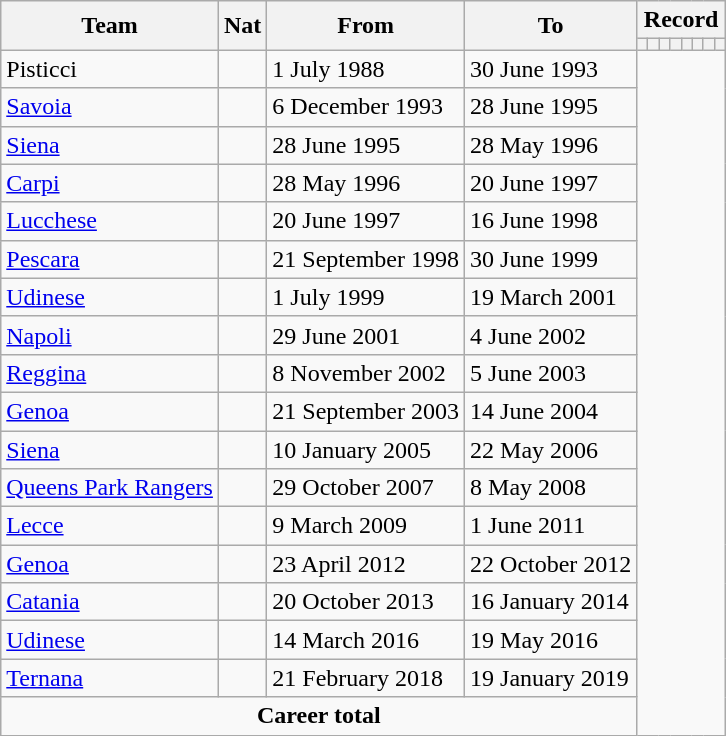<table class="wikitable" style="text-align: center">
<tr>
<th rowspan="2">Team</th>
<th rowspan="2">Nat</th>
<th rowspan="2">From</th>
<th rowspan="2">To</th>
<th colspan="8">Record</th>
</tr>
<tr>
<th></th>
<th></th>
<th></th>
<th></th>
<th></th>
<th></th>
<th></th>
<th></th>
</tr>
<tr>
<td align="left">Pisticci</td>
<td></td>
<td align=left>1 July 1988</td>
<td align=left>30 June 1993<br></td>
</tr>
<tr>
<td align="left"><a href='#'>Savoia</a></td>
<td></td>
<td align=left>6 December 1993</td>
<td align=left>28 June 1995<br></td>
</tr>
<tr>
<td align="left"><a href='#'>Siena</a></td>
<td></td>
<td align=left>28 June 1995</td>
<td align=left>28 May 1996<br></td>
</tr>
<tr>
<td align="left"><a href='#'>Carpi</a></td>
<td></td>
<td align=left>28 May 1996</td>
<td align=left>20 June 1997<br></td>
</tr>
<tr>
<td align="left"><a href='#'>Lucchese</a></td>
<td></td>
<td align=left>20 June 1997</td>
<td align=left>16 June 1998<br></td>
</tr>
<tr>
<td align="left"><a href='#'>Pescara</a></td>
<td></td>
<td align=left>21 September 1998</td>
<td align=left>30 June 1999<br></td>
</tr>
<tr>
<td align="left"><a href='#'>Udinese</a></td>
<td></td>
<td align=left>1 July 1999</td>
<td align=left>19 March 2001<br></td>
</tr>
<tr>
<td align="left"><a href='#'>Napoli</a></td>
<td></td>
<td align=left>29 June 2001</td>
<td align=left>4 June 2002<br></td>
</tr>
<tr>
<td align="left"><a href='#'>Reggina</a></td>
<td></td>
<td align=left>8 November 2002</td>
<td align=left>5 June 2003<br></td>
</tr>
<tr>
<td align="left"><a href='#'>Genoa</a></td>
<td></td>
<td align=left>21 September 2003</td>
<td align=left>14 June 2004<br></td>
</tr>
<tr>
<td align="left"><a href='#'>Siena</a></td>
<td></td>
<td align=left>10 January 2005</td>
<td align=left>22 May 2006<br></td>
</tr>
<tr>
<td align="left"><a href='#'>Queens Park Rangers</a></td>
<td></td>
<td align=left>29 October 2007</td>
<td align=left>8 May 2008<br></td>
</tr>
<tr>
<td align="left"><a href='#'>Lecce</a></td>
<td></td>
<td align=left>9 March 2009</td>
<td align=left>1 June 2011<br></td>
</tr>
<tr>
<td align="left"><a href='#'>Genoa</a></td>
<td></td>
<td align=left>23 April 2012</td>
<td align=left>22 October 2012<br></td>
</tr>
<tr>
<td align="left"><a href='#'>Catania</a></td>
<td></td>
<td align=left>20 October 2013</td>
<td align=left>16 January 2014<br></td>
</tr>
<tr>
<td align="left" "><a href='#'>Udinese</a></td>
<td></td>
<td align=left>14 March 2016</td>
<td align=left>19 May 2016<br></td>
</tr>
<tr>
<td align="left" "><a href='#'>Ternana</a></td>
<td></td>
<td align=left>21 February 2018</td>
<td align=left>19 January 2019<br></td>
</tr>
<tr>
<td colspan=4><strong>Career total</strong><br></td>
</tr>
</table>
